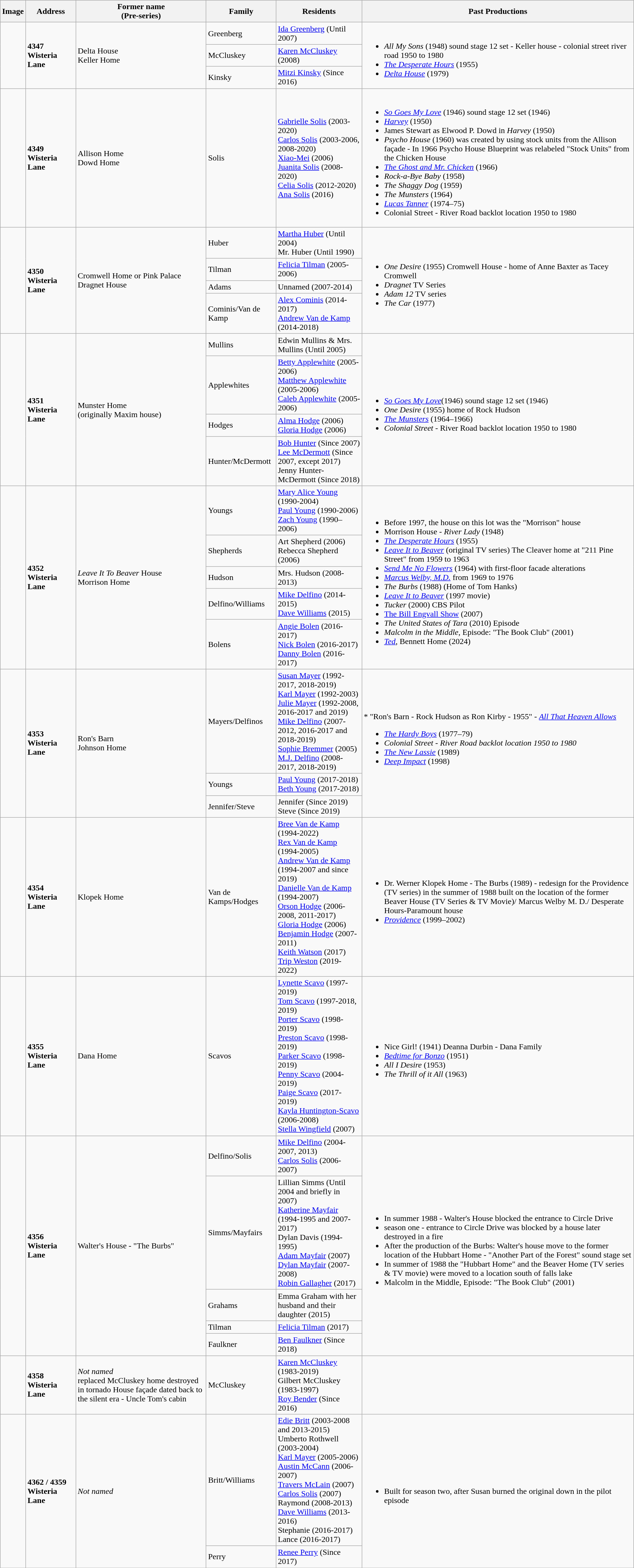<table class="wikitable">
<tr>
<th>Image</th>
<th>Address</th>
<th>Former name<br>(Pre-series)</th>
<th>Family</th>
<th>Residents</th>
<th>Past Productions</th>
</tr>
<tr>
<td rowspan = 3></td>
<td rowspan = 3><strong>4347 Wisteria Lane</strong></td>
<td rowspan = 3>Delta House<br>Keller Home</td>
<td>Greenberg</td>
<td><a href='#'>Ida Greenberg</a> (Until 2007)</td>
<td rowspan = 3><br><ul><li><em>All My Sons</em> (1948) sound stage 12 set  - Keller house - colonial street river road 1950 to 1980</li><li><em><a href='#'>The Desperate Hours</a></em> (1955)</li><li><em><a href='#'>Delta House</a></em> (1979)</li></ul></td>
</tr>
<tr>
<td>McCluskey</td>
<td><a href='#'>Karen McCluskey</a> (2008)</td>
</tr>
<tr>
<td>Kinsky</td>
<td><a href='#'>Mitzi Kinsky</a> (Since 2016)</td>
</tr>
<tr>
<td></td>
<td><strong>4349 Wisteria Lane</strong></td>
<td>Allison Home<br>Dowd Home</td>
<td>Solis</td>
<td><a href='#'>Gabrielle Solis</a> (2003-2020)<br><a href='#'>Carlos Solis</a> (2003-2006, 2008-2020)<br><a href='#'>Xiao-Mei</a> (2006)<br><a href='#'>Juanita Solis</a> (2008-2020)<br><a href='#'>Celia Solis</a> (2012-2020)<br><a href='#'>Ana Solis</a> (2016)</td>
<td><br><ul><li><em><a href='#'>So Goes My Love</a></em> (1946)  sound stage 12 set (1946)</li><li><em><a href='#'>Harvey</a></em> (1950)</li><li>James Stewart as Elwood P. Dowd in <em>Harvey</em> (1950)</li><li><em>Psycho House</em> (1960)  was created by using  stock units from the Allison façade -  In 1966 Psycho House Blueprint was relabeled "Stock Units" from the Chicken House</li><li><em><a href='#'>The Ghost and Mr. Chicken</a></em> (1966)</li><li><em>Rock-a-Bye Baby</em> (1958)</li><li><em>The Shaggy Dog</em> (1959)</li><li><em>The Munsters</em> (1964)</li><li><em><a href='#'>Lucas Tanner</a></em> (1974–75)</li><li>Colonial Street - River Road backlot location 1950 to 1980</li></ul></td>
</tr>
<tr>
<td rowspan = 4></td>
<td rowspan = 4><strong>4350 Wisteria Lane</strong></td>
<td rowspan = 4>Cromwell Home or Pink Palace<br>Dragnet House</td>
<td>Huber</td>
<td><a href='#'>Martha Huber</a> (Until 2004)<br>Mr. Huber (Until 1990)</td>
<td rowspan = 4><br><ul><li><em>One Desire</em> (1955)  Cromwell House - home of Anne Baxter as Tacey Cromwell</li><li><em>Dragnet</em> TV Series</li><li><em>Adam 12</em> TV series</li><li><em>The Car</em> (1977)</li></ul></td>
</tr>
<tr>
<td>Tilman</td>
<td><a href='#'>Felicia Tilman</a> (2005-2006)</td>
</tr>
<tr>
<td>Adams</td>
<td>Unnamed (2007-2014)</td>
</tr>
<tr>
<td>Cominis/Van de Kamp</td>
<td><a href='#'>Alex Cominis</a> (2014-2017)<br><a href='#'>Andrew Van de Kamp</a> (2014-2018)</td>
</tr>
<tr>
<td rowspan = 4></td>
<td rowspan = 4><strong>4351 Wisteria Lane</strong></td>
<td rowspan = 4>Munster Home<br>(originally  Maxim house)</td>
<td>Mullins</td>
<td>Edwin Mullins & Mrs. Mullins (Until 2005)</td>
<td rowspan = 4><br><ul><li><em><a href='#'>So Goes My Love</a></em>(1946)  sound stage 12 set (1946)</li><li><em>One Desire</em> (1955) home of Rock Hudson</li><li><em><a href='#'>The Munsters</a></em> (1964–1966)</li><li><em>Colonial Street</em> - River Road backlot location 1950 to 1980</li></ul></td>
</tr>
<tr>
<td>Applewhites</td>
<td><a href='#'>Betty Applewhite</a> (2005-2006)<br><a href='#'>Matthew Applewhite</a> (2005-2006)<br><a href='#'>Caleb Applewhite</a> (2005-2006)</td>
</tr>
<tr>
<td>Hodges</td>
<td><a href='#'>Alma Hodge</a> (2006)<br><a href='#'>Gloria Hodge</a> (2006)</td>
</tr>
<tr>
<td>Hunter/McDermott</td>
<td><a href='#'>Bob Hunter</a> (Since 2007)<br><a href='#'>Lee McDermott</a> (Since 2007, except 2017)<br>Jenny Hunter-McDermott (Since 2018)</td>
</tr>
<tr>
<td rowspan = 5></td>
<td rowspan = 5><strong>4352 Wisteria Lane</strong></td>
<td rowspan = 5><em>Leave It To Beaver</em> House <br> Morrison Home</td>
<td>Youngs</td>
<td><a href='#'>Mary Alice Young</a> (1990-2004)<br><a href='#'>Paul Young</a> (1990-2006)<br><a href='#'>Zach Young</a> (1990–2006)</td>
<td rowspan = 5><br><ul><li>Before 1997, the house on this lot was the "Morrison" house</li><li>Morrison House - <em>River Lady</em> (1948)</li><li><em><a href='#'>The Desperate Hours</a></em> (1955)</li><li><em><a href='#'>Leave It to Beaver</a></em> (original TV series) The Cleaver home at "211 Pine Street" from 1959 to 1963</li><li><em><a href='#'>Send Me No Flowers</a></em> (1964) with first-floor facade alterations</li><li><em><a href='#'>Marcus Welby, M.D.</a></em> from 1969 to 1976</li><li><em>The Burbs</em> (1988) (Home of Tom Hanks)</li><li><em><a href='#'>Leave It to Beaver</a></em> (1997 movie)</li><li><em>Tucker</em> (2000) CBS Pilot</li><li><a href='#'>The Bill Engvall Show</a> (2007)</li><li><em>The United States of Tara</em> (2010) Episode</li><li><em>Malcolm in the Middle</em>, Episode: "The Book Club" (2001)</li><li><em><a href='#'>Ted</a></em>, Bennett Home (2024)</li></ul></td>
</tr>
<tr>
<td>Shepherds</td>
<td>Art Shepherd (2006)<br>Rebecca Shepherd (2006)</td>
</tr>
<tr>
<td>Hudson</td>
<td>Mrs. Hudson (2008-2013)</td>
</tr>
<tr>
<td>Delfino/Williams</td>
<td><a href='#'>Mike Delfino</a> (2014-2015)<br><a href='#'>Dave Williams</a> (2015)</td>
</tr>
<tr>
<td>Bolens</td>
<td><a href='#'>Angie Bolen</a> (2016-2017)<br><a href='#'>Nick Bolen</a> (2016-2017)<br><a href='#'>Danny Bolen</a> (2016-2017)</td>
</tr>
<tr>
<td rowspan = 3></td>
<td rowspan = 3><strong>4353 Wisteria Lane</strong></td>
<td rowspan = 3>Ron's Barn<br>Johnson Home</td>
<td>Mayers/Delfinos</td>
<td><a href='#'>Susan Mayer</a> (1992-2017, 2018-2019)<br><a href='#'>Karl Mayer</a> (1992-2003)<br><a href='#'>Julie Mayer</a> (1992-2008, 2016-2017 and 2019)<br><a href='#'>Mike Delfino</a> (2007-2012, 2016-2017 and 2018-2019)<br><a href='#'>Sophie Bremmer</a> (2005)<br><a href='#'>M.J. Delfino</a> (2008-2017, 2018-2019)</td>
<td rowspan = 3>* "Ron's Barn - Rock Hudson as Ron Kirby - 1955" - <em><a href='#'>All That Heaven Allows</a></em><br><ul><li><em><a href='#'>The Hardy Boys</a></em> (1977–79)</li><li><em>Colonial Street - River Road backlot location 1950 to 1980</em></li><li><em><a href='#'>The New Lassie</a></em> (1989)</li><li><em><a href='#'>Deep Impact</a></em> (1998)</li></ul></td>
</tr>
<tr>
<td>Youngs</td>
<td><a href='#'>Paul Young</a> (2017-2018)<br><a href='#'>Beth Young</a> (2017-2018)</td>
</tr>
<tr>
<td>Jennifer/Steve</td>
<td>Jennifer (Since 2019)<br>Steve (Since 2019)</td>
</tr>
<tr>
<td></td>
<td><strong>4354 Wisteria Lane</strong></td>
<td>Klopek Home</td>
<td>Van de Kamps/Hodges</td>
<td><a href='#'>Bree Van de Kamp</a> (1994-2022)<br><a href='#'>Rex Van de Kamp</a> (1994-2005)<br><a href='#'>Andrew Van de Kamp</a> (1994-2007 and since 2019)<br><a href='#'>Danielle Van de Kamp</a> (1994-2007)<br><a href='#'>Orson Hodge</a> (2006-2008, 2011-2017)<br><a href='#'>Gloria Hodge</a> (2006)<br><a href='#'>Benjamin Hodge</a> (2007-2011)<br><a href='#'>Keith Watson</a> (2017)<br><a href='#'>Trip Weston</a> (2019-2022)</td>
<td><br><ul><li>Dr. Werner Klopek Home - The Burbs (1989)  - redesign for the Providence (TV series)   in the summer of 1988 built on the location of the former Beaver House (TV Series & TV Movie)/ Marcus Welby M. D./ Desperate Hours-Paramount house</li><li><em><a href='#'>Providence</a></em> (1999–2002)</li></ul></td>
</tr>
<tr>
<td></td>
<td><strong>4355 Wisteria Lane</strong></td>
<td>Dana Home</td>
<td>Scavos</td>
<td><a href='#'>Lynette Scavo</a> (1997-2019)<br><a href='#'>Tom Scavo</a> (1997-2018, 2019)<br><a href='#'>Porter Scavo</a> (1998-2019)<br><a href='#'>Preston Scavo</a> (1998-2019)<br><a href='#'>Parker Scavo</a> (1998-2019)<br><a href='#'>Penny Scavo</a> (2004-2019)<br><a href='#'>Paige Scavo</a> (2017-2019)<br><a href='#'>Kayla Huntington-Scavo</a> (2006-2008)<br><a href='#'>Stella Wingfield</a> (2007)</td>
<td><br><ul><li>Nice Girl! (1941) Deanna Durbin - Dana Family</li><li><em><a href='#'>Bedtime for Bonzo</a></em> (1951)</li><li><em>All I Desire</em> (1953)</li><li><em>The Thrill of it All</em> (1963)</li></ul></td>
</tr>
<tr>
<td rowspan = 5></td>
<td rowspan = 5><strong>4356 Wisteria Lane</strong></td>
<td rowspan = 5>Walter's House - "The Burbs"</td>
<td>Delfino/Solis</td>
<td><a href='#'>Mike Delfino</a> (2004-2007, 2013)<br><a href='#'>Carlos Solis</a> (2006-2007)</td>
<td rowspan = 5><br><ul><li>In summer 1988 - Walter's House blocked the entrance to Circle Drive</li><li>season one - entrance to Circle Drive was blocked by a house  later destroyed in a fire</li><li>After the production of the Burbs:  Walter's house move to the former location of the Hubbart Home - "Another Part of the Forest"  sound stage set</li><li>In summer of 1988 the "Hubbart Home" and the Beaver Home (TV series & TV movie) were moved to a location south of falls lake</li><li>Malcolm in the Middle, Episode: "The Book Club" (2001)</li></ul></td>
</tr>
<tr>
<td>Simms/Mayfairs</td>
<td>Lillian Simms (Until 2004 and briefly in 2007)<br><a href='#'>Katherine Mayfair</a> (1994-1995 and 2007-2017)<br>Dylan Davis (1994-1995)<br><a href='#'>Adam Mayfair</a> (2007)<br><a href='#'>Dylan Mayfair</a> (2007-2008)<br><a href='#'>Robin Gallagher</a> (2017)</td>
</tr>
<tr>
<td>Grahams</td>
<td>Emma Graham with her husband and their daughter (2015)</td>
</tr>
<tr>
<td>Tilman</td>
<td><a href='#'>Felicia Tilman</a> (2017)</td>
</tr>
<tr>
<td>Faulkner</td>
<td><a href='#'>Ben Faulkner</a> (Since 2018)</td>
</tr>
<tr>
<td></td>
<td><strong>4358 Wisteria Lane</strong></td>
<td><em>Not named</em><br>replaced McCluskey home destroyed in tornado
House façade dated back to the silent era - Uncle Tom's cabin</td>
<td>McCluskey</td>
<td><a href='#'>Karen McCluskey</a> (1983-2019)<br>Gilbert McCluskey (1983-1997)<br><a href='#'>Roy Bender</a> (Since 2016)</td>
<td></td>
</tr>
<tr>
<td rowspan=2></td>
<td rowspan=2><strong>4362 / 4359 Wisteria Lane</strong></td>
<td rowspan=2><em>Not named</em></td>
<td>Britt/Williams</td>
<td><a href='#'>Edie Britt</a> (2003-2008 and 2013-2015)<br>Umberto Rothwell (2003-2004)<br><a href='#'>Karl Mayer</a> (2005-2006)<br><a href='#'>Austin McCann</a> (2006-2007)<br><a href='#'>Travers McLain</a> (2007)<br><a href='#'>Carlos Solis</a> (2007)<br>Raymond (2008-2013)<br><a href='#'>Dave Williams</a> (2013-2016)<br>Stephanie (2016-2017)<br>Lance (2016-2017)</td>
<td rowspan=2><br><ul><li>Built for season two, after Susan burned the original down in the pilot episode</li></ul></td>
</tr>
<tr>
<td>Perry</td>
<td><a href='#'>Renee Perry</a> (Since 2017)</td>
</tr>
<tr>
</tr>
</table>
